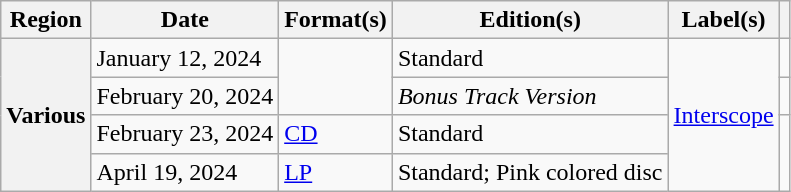<table class="wikitable plainrowheaders">
<tr>
<th scope="col">Region</th>
<th scope="col">Date</th>
<th scope="col">Format(s)</th>
<th scope="col">Edition(s)</th>
<th scope="col">Label(s)</th>
<th scope="col"></th>
</tr>
<tr>
<th rowspan="4" scope="row">Various</th>
<td>January 12, 2024</td>
<td rowspan="2"></td>
<td>Standard</td>
<td rowspan="4"><a href='#'>Interscope</a></td>
<td style="text-align:center;"></td>
</tr>
<tr>
<td>February 20, 2024</td>
<td><em>Bonus Track Version</em></td>
<td style="text-align:center;"></td>
</tr>
<tr>
<td>February 23, 2024</td>
<td><a href='#'>CD</a></td>
<td>Standard</td>
<td rowspan="2" style="text-align:center;"></td>
</tr>
<tr>
<td>April 19, 2024</td>
<td><a href='#'>LP</a></td>
<td>Standard; Pink colored disc</td>
</tr>
</table>
